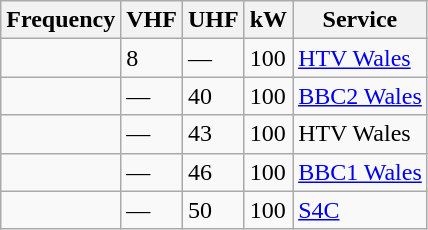<table class="wikitable sortable">
<tr>
<th>Frequency</th>
<th>VHF</th>
<th>UHF</th>
<th>kW</th>
<th>Service</th>
</tr>
<tr>
<td></td>
<td>8</td>
<td>—</td>
<td>100</td>
<td><a href='#'>HTV Wales</a></td>
</tr>
<tr>
<td></td>
<td>—</td>
<td>40</td>
<td>100</td>
<td><a href='#'>BBC2 Wales</a></td>
</tr>
<tr>
<td></td>
<td>—</td>
<td>43</td>
<td>100</td>
<td>HTV Wales</td>
</tr>
<tr>
<td></td>
<td>—</td>
<td>46</td>
<td>100</td>
<td><a href='#'>BBC1 Wales</a></td>
</tr>
<tr>
<td></td>
<td>—</td>
<td>50</td>
<td>100</td>
<td><a href='#'>S4C</a></td>
</tr>
</table>
